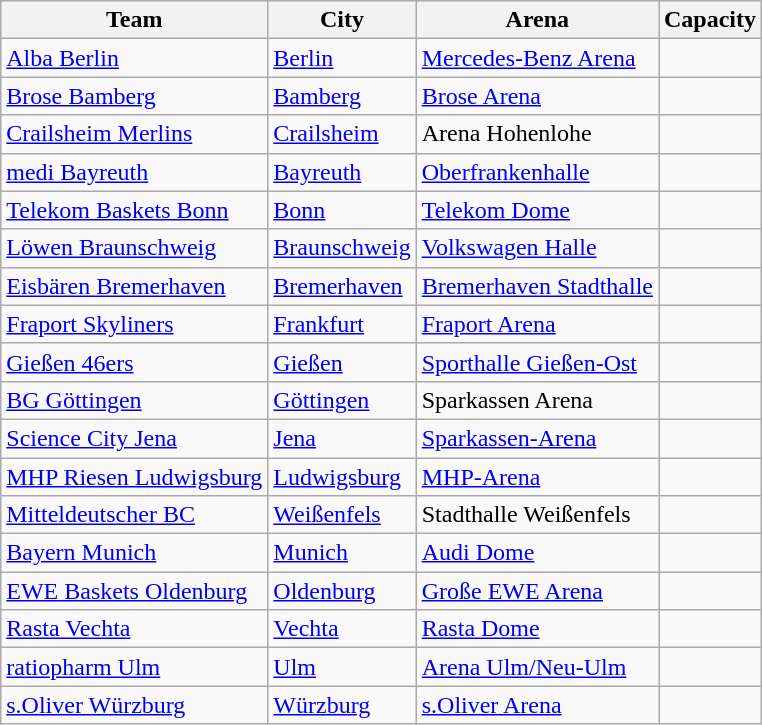<table class="wikitable sortable">
<tr>
<th>Team</th>
<th>City</th>
<th>Arena</th>
<th>Capacity</th>
</tr>
<tr>
<td><a href='#'>Alba Berlin</a></td>
<td><a href='#'>Berlin</a></td>
<td><a href='#'>Mercedes-Benz Arena</a></td>
<td></td>
</tr>
<tr>
<td><a href='#'>Brose Bamberg</a></td>
<td><a href='#'>Bamberg</a></td>
<td><a href='#'>Brose Arena</a></td>
<td></td>
</tr>
<tr>
<td><a href='#'>Crailsheim Merlins</a></td>
<td><a href='#'>Crailsheim</a></td>
<td>Arena Hohenlohe</td>
<td></td>
</tr>
<tr>
<td><a href='#'>medi Bayreuth</a></td>
<td><a href='#'>Bayreuth</a></td>
<td><a href='#'>Oberfrankenhalle</a></td>
<td></td>
</tr>
<tr>
<td><a href='#'>Telekom Baskets Bonn</a></td>
<td><a href='#'>Bonn</a></td>
<td><a href='#'>Telekom Dome</a></td>
<td></td>
</tr>
<tr>
<td><a href='#'>Löwen Braunschweig</a></td>
<td><a href='#'>Braunschweig</a></td>
<td><a href='#'>Volkswagen Halle</a></td>
<td></td>
</tr>
<tr>
<td><a href='#'>Eisbären Bremerhaven</a></td>
<td><a href='#'>Bremerhaven</a></td>
<td><a href='#'>Bremerhaven Stadthalle</a></td>
<td></td>
</tr>
<tr>
<td><a href='#'>Fraport Skyliners</a></td>
<td><a href='#'>Frankfurt</a></td>
<td><a href='#'>Fraport Arena</a></td>
<td></td>
</tr>
<tr>
<td><a href='#'>Gießen 46ers</a></td>
<td><a href='#'>Gießen</a></td>
<td><a href='#'>Sporthalle Gießen-Ost</a></td>
<td></td>
</tr>
<tr>
<td><a href='#'>BG Göttingen</a></td>
<td><a href='#'>Göttingen</a></td>
<td>Sparkassen Arena</td>
<td></td>
</tr>
<tr>
<td><a href='#'>Science City Jena</a></td>
<td><a href='#'>Jena</a></td>
<td><a href='#'>Sparkassen-Arena</a></td>
<td></td>
</tr>
<tr>
<td><a href='#'>MHP Riesen Ludwigsburg</a></td>
<td><a href='#'>Ludwigsburg</a></td>
<td><a href='#'>MHP-Arena</a></td>
<td></td>
</tr>
<tr>
<td><a href='#'>Mitteldeutscher BC</a></td>
<td><a href='#'>Weißenfels</a></td>
<td>Stadthalle Weißenfels</td>
<td></td>
</tr>
<tr>
<td><a href='#'>Bayern Munich</a></td>
<td><a href='#'>Munich</a></td>
<td><a href='#'>Audi Dome</a></td>
<td></td>
</tr>
<tr>
<td><a href='#'>EWE Baskets Oldenburg</a></td>
<td><a href='#'>Oldenburg</a></td>
<td><a href='#'>Große EWE Arena</a></td>
<td></td>
</tr>
<tr>
<td><a href='#'>Rasta Vechta</a></td>
<td><a href='#'>Vechta</a></td>
<td><a href='#'>Rasta Dome</a></td>
<td></td>
</tr>
<tr>
<td><a href='#'>ratiopharm Ulm</a></td>
<td><a href='#'>Ulm</a></td>
<td><a href='#'>Arena Ulm/Neu-Ulm</a></td>
<td></td>
</tr>
<tr>
<td><a href='#'>s.Oliver Würzburg</a></td>
<td><a href='#'>Würzburg</a></td>
<td><a href='#'>s.Oliver Arena</a></td>
<td></td>
</tr>
</table>
